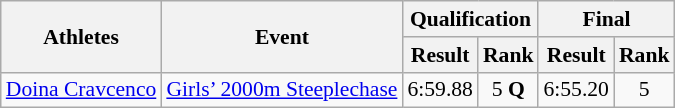<table class="wikitable" border="1" style="font-size:90%">
<tr>
<th rowspan=2>Athletes</th>
<th rowspan=2>Event</th>
<th colspan=2>Qualification</th>
<th colspan=2>Final</th>
</tr>
<tr>
<th>Result</th>
<th>Rank</th>
<th>Result</th>
<th>Rank</th>
</tr>
<tr>
<td><a href='#'>Doina Cravcenco</a></td>
<td><a href='#'>Girls’ 2000m Steeplechase</a></td>
<td align=center>6:59.88</td>
<td align=center>5 <strong>Q</strong></td>
<td align=center>6:55.20</td>
<td align=center>5</td>
</tr>
</table>
